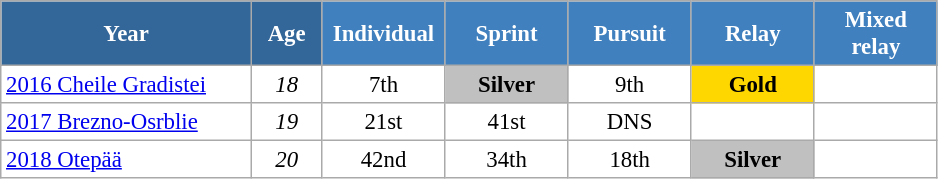<table class="wikitable" style="font-size:95%; text-align:center; border:grey solid 1px; border-collapse:collapse; background:#ffffff;">
<tr>
<th style="background-color:#369; color:white;    width:160px;">Year</th>
<th style="background-color:#369; color:white;    width:40px;">Age</th>
<th style="background-color:#4180be; color:white; width:75px;">Individual</th>
<th style="background-color:#4180be; color:white; width:75px;">Sprint</th>
<th style="background-color:#4180be; color:white; width:75px;">Pursuit</th>
<th style="background-color:#4180be; color:white; width:75px;">Relay</th>
<th style="background-color:#4180be; color:white; width:75px;">Mixed relay</th>
</tr>
<tr>
<td align=left> <a href='#'>2016 Cheile Gradistei</a></td>
<td><em>18</em></td>
<td>7th</td>
<td style="background:silver"><strong>Silver</strong></td>
<td>9th</td>
<td style="background:gold"><strong>Gold</strong></td>
<td></td>
</tr>
<tr>
<td align=left> <a href='#'>2017 Brezno-Osrblie</a></td>
<td><em>19</em></td>
<td>21st</td>
<td>41st</td>
<td>DNS</td>
<td></td>
<td></td>
</tr>
<tr>
<td align=left> <a href='#'>2018 Otepää</a></td>
<td><em>20</em></td>
<td>42nd</td>
<td>34th</td>
<td>18th</td>
<td style="background:silver"><strong>Silver</strong></td>
<td></td>
</tr>
</table>
